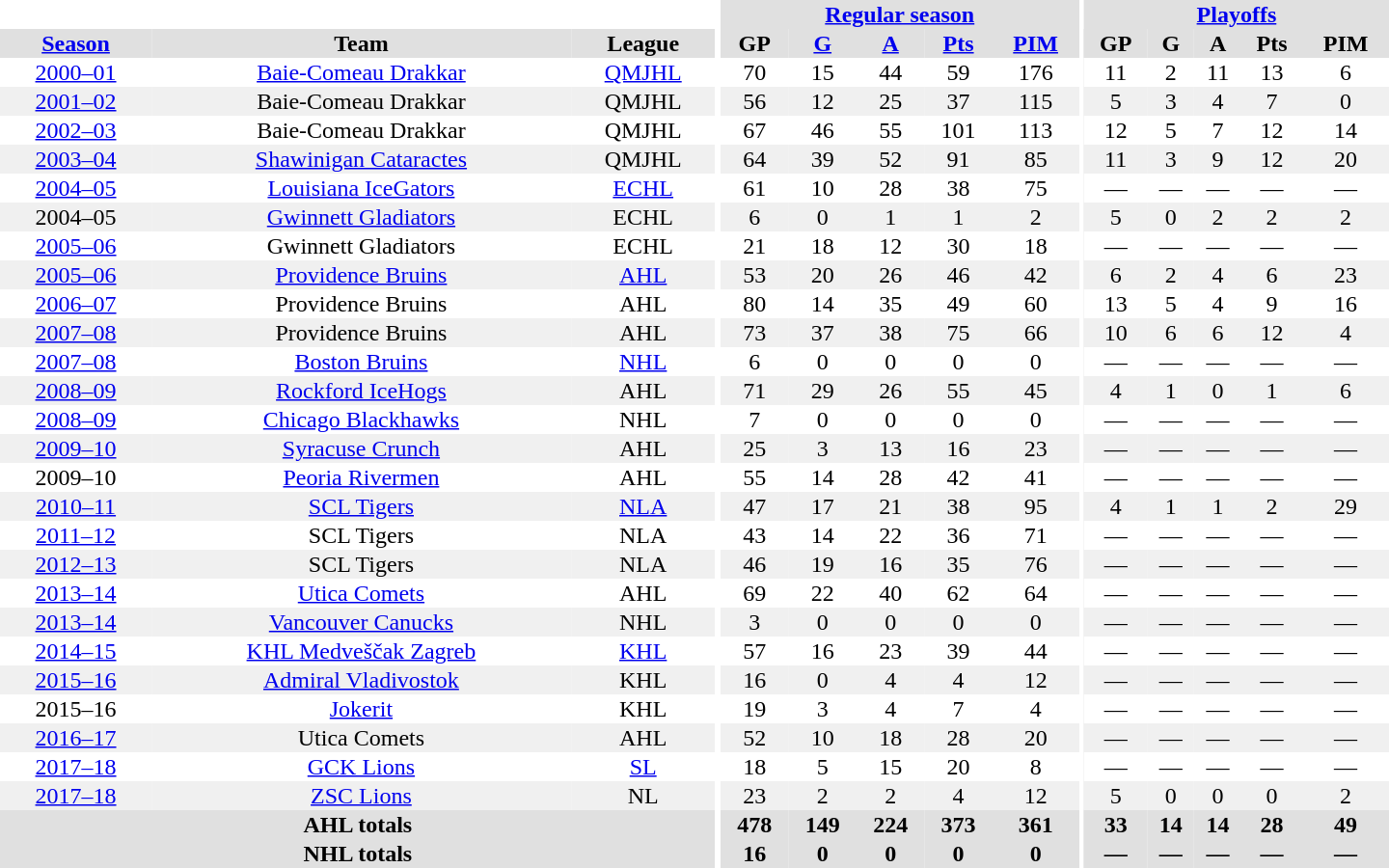<table border="0" cellpadding="1" cellspacing="0" style="text-align:center; width:60em">
<tr bgcolor="#e0e0e0">
<th colspan="3"  bgcolor="#ffffff"></th>
<th rowspan="99" bgcolor="#ffffff"></th>
<th colspan="5"><a href='#'>Regular season</a></th>
<th rowspan="99" bgcolor="#ffffff"></th>
<th colspan="5"><a href='#'>Playoffs</a></th>
</tr>
<tr bgcolor="#e0e0e0">
<th><a href='#'>Season</a></th>
<th>Team</th>
<th>League</th>
<th>GP</th>
<th><a href='#'>G</a></th>
<th><a href='#'>A</a></th>
<th><a href='#'>Pts</a></th>
<th><a href='#'>PIM</a></th>
<th>GP</th>
<th>G</th>
<th>A</th>
<th>Pts</th>
<th>PIM</th>
</tr>
<tr ALIGN="center">
<td><a href='#'>2000–01</a></td>
<td><a href='#'>Baie-Comeau Drakkar</a></td>
<td><a href='#'>QMJHL</a></td>
<td>70</td>
<td>15</td>
<td>44</td>
<td>59</td>
<td>176</td>
<td>11</td>
<td>2</td>
<td>11</td>
<td>13</td>
<td>6</td>
</tr>
<tr ALIGN="center" bgcolor="#f0f0f0">
<td><a href='#'>2001–02</a></td>
<td>Baie-Comeau Drakkar</td>
<td>QMJHL</td>
<td>56</td>
<td>12</td>
<td>25</td>
<td>37</td>
<td>115</td>
<td>5</td>
<td>3</td>
<td>4</td>
<td>7</td>
<td>0</td>
</tr>
<tr ALIGN="center">
<td><a href='#'>2002–03</a></td>
<td>Baie-Comeau Drakkar</td>
<td>QMJHL</td>
<td>67</td>
<td>46</td>
<td>55</td>
<td>101</td>
<td>113</td>
<td>12</td>
<td>5</td>
<td>7</td>
<td>12</td>
<td>14</td>
</tr>
<tr ALIGN="center" bgcolor="#f0f0f0">
<td><a href='#'>2003–04</a></td>
<td><a href='#'>Shawinigan Cataractes</a></td>
<td>QMJHL</td>
<td>64</td>
<td>39</td>
<td>52</td>
<td>91</td>
<td>85</td>
<td>11</td>
<td>3</td>
<td>9</td>
<td>12</td>
<td>20</td>
</tr>
<tr ALIGN="center">
<td><a href='#'>2004–05</a></td>
<td><a href='#'>Louisiana IceGators</a></td>
<td><a href='#'>ECHL</a></td>
<td>61</td>
<td>10</td>
<td>28</td>
<td>38</td>
<td>75</td>
<td>—</td>
<td>—</td>
<td>—</td>
<td>—</td>
<td>—</td>
</tr>
<tr ALIGN="center" bgcolor="#f0f0f0">
<td>2004–05</td>
<td><a href='#'>Gwinnett Gladiators</a></td>
<td>ECHL</td>
<td>6</td>
<td>0</td>
<td>1</td>
<td>1</td>
<td>2</td>
<td>5</td>
<td>0</td>
<td>2</td>
<td>2</td>
<td>2</td>
</tr>
<tr ALIGN="center">
<td><a href='#'>2005–06</a></td>
<td>Gwinnett Gladiators</td>
<td>ECHL</td>
<td>21</td>
<td>18</td>
<td>12</td>
<td>30</td>
<td>18</td>
<td>—</td>
<td>—</td>
<td>—</td>
<td>—</td>
<td>—</td>
</tr>
<tr ALIGN="center" bgcolor="#f0f0f0">
<td><a href='#'>2005–06</a></td>
<td><a href='#'>Providence Bruins</a></td>
<td><a href='#'>AHL</a></td>
<td>53</td>
<td>20</td>
<td>26</td>
<td>46</td>
<td>42</td>
<td>6</td>
<td>2</td>
<td>4</td>
<td>6</td>
<td>23</td>
</tr>
<tr ALIGN="center">
<td><a href='#'>2006–07</a></td>
<td>Providence Bruins</td>
<td>AHL</td>
<td>80</td>
<td>14</td>
<td>35</td>
<td>49</td>
<td>60</td>
<td>13</td>
<td>5</td>
<td>4</td>
<td>9</td>
<td>16</td>
</tr>
<tr ALIGN="center" bgcolor="#f0f0f0">
<td><a href='#'>2007–08</a></td>
<td>Providence Bruins</td>
<td>AHL</td>
<td>73</td>
<td>37</td>
<td>38</td>
<td>75</td>
<td>66</td>
<td>10</td>
<td>6</td>
<td>6</td>
<td>12</td>
<td>4</td>
</tr>
<tr ALIGN="center">
<td><a href='#'>2007–08</a></td>
<td><a href='#'>Boston Bruins</a></td>
<td><a href='#'>NHL</a></td>
<td>6</td>
<td>0</td>
<td>0</td>
<td>0</td>
<td>0</td>
<td>—</td>
<td>—</td>
<td>—</td>
<td>—</td>
<td>—</td>
</tr>
<tr ALIGN="center"  bgcolor="#f0f0f0">
<td><a href='#'>2008–09</a></td>
<td><a href='#'>Rockford IceHogs</a></td>
<td>AHL</td>
<td>71</td>
<td>29</td>
<td>26</td>
<td>55</td>
<td>45</td>
<td>4</td>
<td>1</td>
<td>0</td>
<td>1</td>
<td>6</td>
</tr>
<tr ALIGN="center">
<td><a href='#'>2008–09</a></td>
<td><a href='#'>Chicago Blackhawks</a></td>
<td>NHL</td>
<td>7</td>
<td>0</td>
<td>0</td>
<td>0</td>
<td>0</td>
<td>—</td>
<td>—</td>
<td>—</td>
<td>—</td>
<td>—</td>
</tr>
<tr ALIGN="center" bgcolor="#f0f0f0">
<td><a href='#'>2009–10</a></td>
<td><a href='#'>Syracuse Crunch</a></td>
<td>AHL</td>
<td>25</td>
<td>3</td>
<td>13</td>
<td>16</td>
<td>23</td>
<td>—</td>
<td>—</td>
<td>—</td>
<td>—</td>
<td>—</td>
</tr>
<tr ALIGN="center">
<td>2009–10</td>
<td><a href='#'>Peoria Rivermen</a></td>
<td>AHL</td>
<td>55</td>
<td>14</td>
<td>28</td>
<td>42</td>
<td>41</td>
<td>—</td>
<td>—</td>
<td>—</td>
<td>—</td>
<td>—</td>
</tr>
<tr ALIGN="center" bgcolor="#f0f0f0">
<td><a href='#'>2010–11</a></td>
<td><a href='#'>SCL Tigers</a></td>
<td><a href='#'>NLA</a></td>
<td>47</td>
<td>17</td>
<td>21</td>
<td>38</td>
<td>95</td>
<td>4</td>
<td>1</td>
<td>1</td>
<td>2</td>
<td>29</td>
</tr>
<tr ALIGN="center">
<td><a href='#'>2011–12</a></td>
<td>SCL Tigers</td>
<td>NLA</td>
<td>43</td>
<td>14</td>
<td>22</td>
<td>36</td>
<td>71</td>
<td>—</td>
<td>—</td>
<td>—</td>
<td>—</td>
<td>—</td>
</tr>
<tr ALIGN="center" bgcolor="#f0f0f0">
<td><a href='#'>2012–13</a></td>
<td>SCL Tigers</td>
<td>NLA</td>
<td>46</td>
<td>19</td>
<td>16</td>
<td>35</td>
<td>76</td>
<td>—</td>
<td>—</td>
<td>—</td>
<td>—</td>
<td>—</td>
</tr>
<tr ALIGN="center">
<td><a href='#'>2013–14</a></td>
<td><a href='#'>Utica Comets</a></td>
<td>AHL</td>
<td>69</td>
<td>22</td>
<td>40</td>
<td>62</td>
<td>64</td>
<td>—</td>
<td>—</td>
<td>—</td>
<td>—</td>
<td>—</td>
</tr>
<tr ALIGN="center" bgcolor="#f0f0f0">
<td><a href='#'>2013–14</a></td>
<td><a href='#'>Vancouver Canucks</a></td>
<td>NHL</td>
<td>3</td>
<td>0</td>
<td>0</td>
<td>0</td>
<td>0</td>
<td>—</td>
<td>—</td>
<td>—</td>
<td>—</td>
<td>—</td>
</tr>
<tr ALIGN="center">
<td><a href='#'>2014–15</a></td>
<td><a href='#'>KHL Medveščak Zagreb</a></td>
<td><a href='#'>KHL</a></td>
<td>57</td>
<td>16</td>
<td>23</td>
<td>39</td>
<td>44</td>
<td>—</td>
<td>—</td>
<td>—</td>
<td>—</td>
<td>—</td>
</tr>
<tr>
</tr>
<tr ALIGN="center" bgcolor="#f0f0f0">
<td><a href='#'>2015–16</a></td>
<td><a href='#'>Admiral Vladivostok</a></td>
<td>KHL</td>
<td>16</td>
<td>0</td>
<td>4</td>
<td>4</td>
<td>12</td>
<td>—</td>
<td>—</td>
<td>—</td>
<td>—</td>
<td>—</td>
</tr>
<tr ALIGN="center">
<td>2015–16</td>
<td><a href='#'>Jokerit</a></td>
<td>KHL</td>
<td>19</td>
<td>3</td>
<td>4</td>
<td>7</td>
<td>4</td>
<td>—</td>
<td>—</td>
<td>—</td>
<td>—</td>
<td>—</td>
</tr>
<tr ALIGN="center" bgcolor="#f0f0f0">
<td><a href='#'>2016–17</a></td>
<td>Utica Comets</td>
<td>AHL</td>
<td>52</td>
<td>10</td>
<td>18</td>
<td>28</td>
<td>20</td>
<td>—</td>
<td>—</td>
<td>—</td>
<td>—</td>
<td>—</td>
</tr>
<tr ALIGN="center">
<td><a href='#'>2017–18</a></td>
<td><a href='#'>GCK Lions</a></td>
<td><a href='#'>SL</a></td>
<td>18</td>
<td>5</td>
<td>15</td>
<td>20</td>
<td>8</td>
<td>—</td>
<td>—</td>
<td>—</td>
<td>—</td>
<td>—</td>
</tr>
<tr ALIGN="center" bgcolor="#f0f0f0">
<td><a href='#'>2017–18</a></td>
<td><a href='#'>ZSC Lions</a></td>
<td>NL</td>
<td>23</td>
<td>2</td>
<td>2</td>
<td>4</td>
<td>12</td>
<td>5</td>
<td>0</td>
<td>0</td>
<td>0</td>
<td>2</td>
</tr>
<tr bgcolor="#e0e0e0">
<th colspan="3">AHL totals</th>
<th>478</th>
<th>149</th>
<th>224</th>
<th>373</th>
<th>361</th>
<th>33</th>
<th>14</th>
<th>14</th>
<th>28</th>
<th>49</th>
</tr>
<tr bgcolor="#e0e0e0">
<th colspan="3">NHL totals</th>
<th>16</th>
<th>0</th>
<th>0</th>
<th>0</th>
<th>0</th>
<th>—</th>
<th>—</th>
<th>—</th>
<th>—</th>
<th>—</th>
</tr>
</table>
